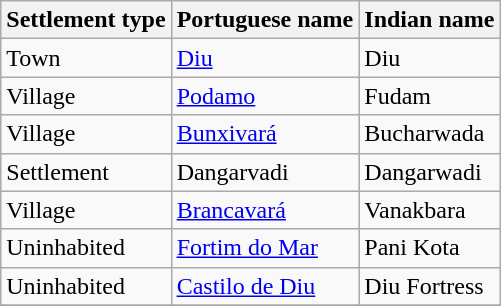<table class="wikitable">
<tr>
<th>Settlement type</th>
<th>Portuguese name</th>
<th>Indian name</th>
</tr>
<tr>
<td>Town</td>
<td><a href='#'>Diu</a></td>
<td>Diu</td>
</tr>
<tr>
<td>Village</td>
<td><a href='#'>Podamo</a></td>
<td>Fudam</td>
</tr>
<tr>
<td>Village</td>
<td><a href='#'>Bunxivará</a></td>
<td>Bucharwada</td>
</tr>
<tr>
<td>Settlement</td>
<td>Dangarvadi</td>
<td>Dangarwadi</td>
</tr>
<tr>
<td>Village</td>
<td><a href='#'>Brancavará</a></td>
<td>Vanakbara</td>
</tr>
<tr>
<td>Uninhabited</td>
<td><a href='#'>Fortim do Mar</a></td>
<td>Pani Kota</td>
</tr>
<tr>
<td>Uninhabited</td>
<td><a href='#'>Castilo de Diu</a></td>
<td>Diu Fortress</td>
</tr>
<tr>
</tr>
</table>
